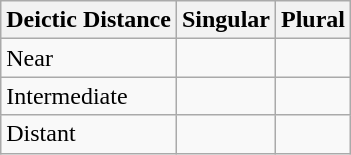<table class="wikitable">
<tr>
<th>Deictic Distance</th>
<th>Singular</th>
<th>Plural</th>
</tr>
<tr>
<td>Near</td>
<td></td>
<td></td>
</tr>
<tr>
<td>Intermediate</td>
<td></td>
<td></td>
</tr>
<tr>
<td>Distant</td>
<td></td>
<td></td>
</tr>
</table>
